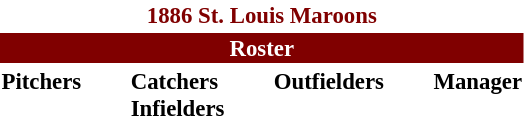<table class="toccolours" style="font-size: 95%;">
<tr>
<th colspan="10" style="background-color: white; color: #800000; text-align: center;">1886 St. Louis Maroons</th>
</tr>
<tr>
<td colspan="10" style="background-color: #800000; color: white; text-align: center;"><strong>Roster</strong></td>
</tr>
<tr>
<td valign="top"><strong>Pitchers</strong><br>





</td>
<td width="25px"></td>
<td valign="top"><strong>Catchers</strong><br>



<strong>Infielders</strong>




</td>
<td width="25px"></td>
<td valign="top"><strong>Outfielders</strong><br>




</td>
<td width="25px"></td>
<td valign="top"><strong>Manager</strong><br></td>
</tr>
</table>
